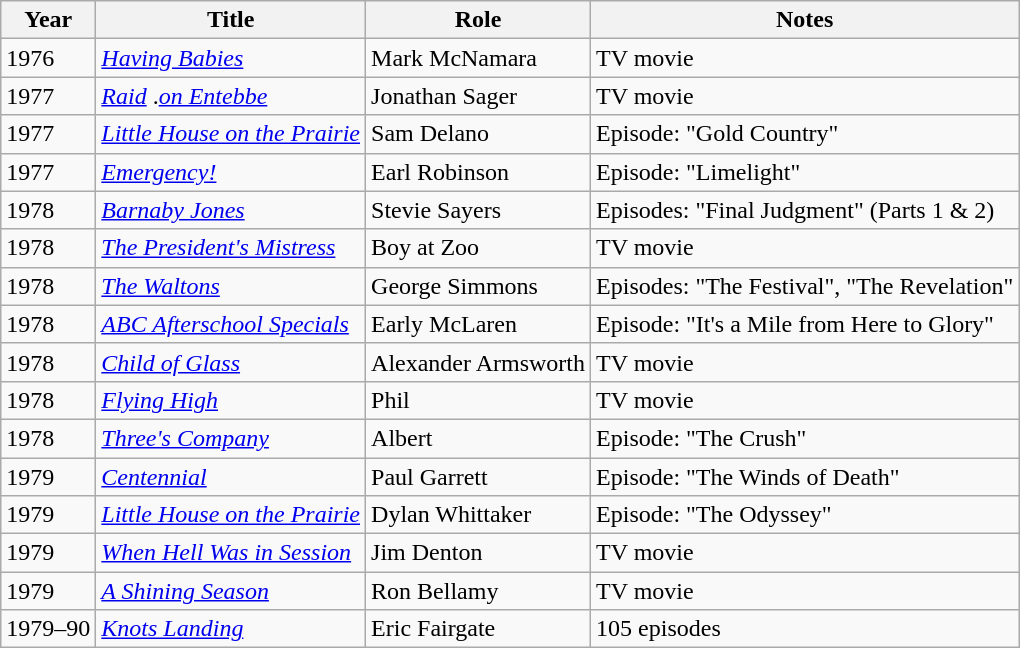<table class="wikitable">
<tr>
<th>Year</th>
<th>Title</th>
<th>Role</th>
<th>Notes</th>
</tr>
<tr>
<td>1976</td>
<td><em><a href='#'>Having Babies</a></em></td>
<td>Mark McNamara</td>
<td>TV movie</td>
</tr>
<tr>
<td>1977</td>
<td><em><a href='#'>Raid</a></em> .<em><a href='#'>on Entebbe</a></em></td>
<td>Jonathan Sager</td>
<td>TV movie</td>
</tr>
<tr>
<td>1977</td>
<td><em><a href='#'>Little House on the Prairie</a></em></td>
<td>Sam Delano</td>
<td>Episode: "Gold Country"</td>
</tr>
<tr>
<td>1977</td>
<td><em><a href='#'>Emergency!</a></em></td>
<td>Earl Robinson</td>
<td>Episode: "Limelight"</td>
</tr>
<tr>
<td>1978</td>
<td><em><a href='#'>Barnaby Jones</a></em></td>
<td>Stevie Sayers</td>
<td>Episodes: "Final Judgment" (Parts 1 & 2)</td>
</tr>
<tr>
<td>1978</td>
<td><em><a href='#'>The President's Mistress</a></em></td>
<td>Boy at Zoo</td>
<td>TV movie</td>
</tr>
<tr>
<td>1978</td>
<td><em><a href='#'>The Waltons</a></em></td>
<td>George Simmons</td>
<td>Episodes: "The Festival", "The Revelation"</td>
</tr>
<tr>
<td>1978</td>
<td><em><a href='#'>ABC Afterschool Specials</a></em></td>
<td>Early McLaren</td>
<td>Episode: "It's a Mile from Here to Glory"</td>
</tr>
<tr>
<td>1978</td>
<td><em><a href='#'>Child of Glass</a></em></td>
<td>Alexander Armsworth</td>
<td>TV movie</td>
</tr>
<tr>
<td>1978</td>
<td><em><a href='#'>Flying High</a></em></td>
<td>Phil</td>
<td>TV movie</td>
</tr>
<tr>
<td>1978</td>
<td><em><a href='#'>Three's Company</a></em></td>
<td>Albert</td>
<td>Episode: "The Crush"</td>
</tr>
<tr>
<td>1979</td>
<td><em><a href='#'>Centennial</a></em></td>
<td>Paul Garrett</td>
<td>Episode: "The Winds of Death"</td>
</tr>
<tr>
<td>1979</td>
<td><em><a href='#'>Little House on the Prairie</a></em></td>
<td>Dylan Whittaker</td>
<td>Episode: "The Odyssey"</td>
</tr>
<tr>
<td>1979</td>
<td><em><a href='#'>When Hell Was in Session</a></em></td>
<td>Jim Denton</td>
<td>TV movie</td>
</tr>
<tr>
<td>1979</td>
<td><em><a href='#'>A Shining Season</a></em></td>
<td>Ron Bellamy</td>
<td>TV movie</td>
</tr>
<tr>
<td>1979–90</td>
<td><em><a href='#'>Knots Landing</a></em></td>
<td>Eric Fairgate</td>
<td>105 episodes</td>
</tr>
</table>
